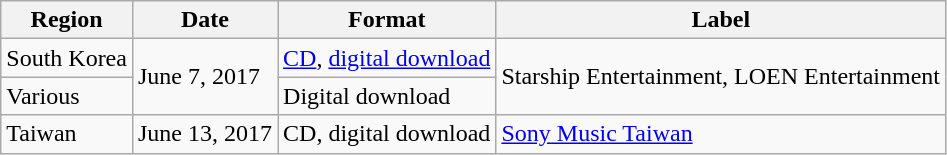<table class="wikitable">
<tr>
<th>Region</th>
<th>Date</th>
<th>Format</th>
<th>Label</th>
</tr>
<tr>
<td>South Korea</td>
<td rowspan="2">June 7, 2017</td>
<td><a href='#'>CD</a>, <a href='#'>digital download</a></td>
<td rowspan="2">Starship Entertainment, LOEN Entertainment</td>
</tr>
<tr>
<td>Various</td>
<td>Digital download</td>
</tr>
<tr>
<td>Taiwan</td>
<td>June 13, 2017</td>
<td>CD, digital download</td>
<td><a href='#'>Sony Music Taiwan</a></td>
</tr>
</table>
